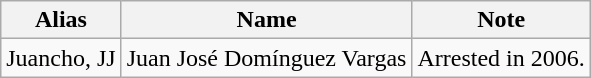<table class="wikitable">
<tr>
<th>Alias</th>
<th>Name</th>
<th>Note</th>
</tr>
<tr>
<td>Juancho, JJ</td>
<td>Juan José Domínguez Vargas</td>
<td>Arrested in 2006.</td>
</tr>
</table>
